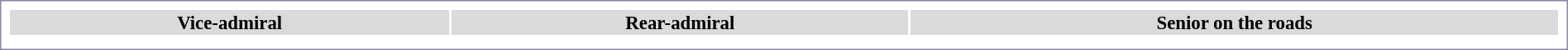<table width="100%" style="border:1px solid #8888aa; background-color:#FFFFFF; padding:5px; font-size:95%; margin: 0px 12px 12px 0px;">
<tr bgcolor="#dadada">
<th style="text-align: center">Vice-admiral</th>
<th style="text-align: center">Rear-admiral</th>
<th style="text-align: center">Senior on the roads</th>
</tr>
<tr>
<td></td>
<td></td>
<td></td>
</tr>
</table>
